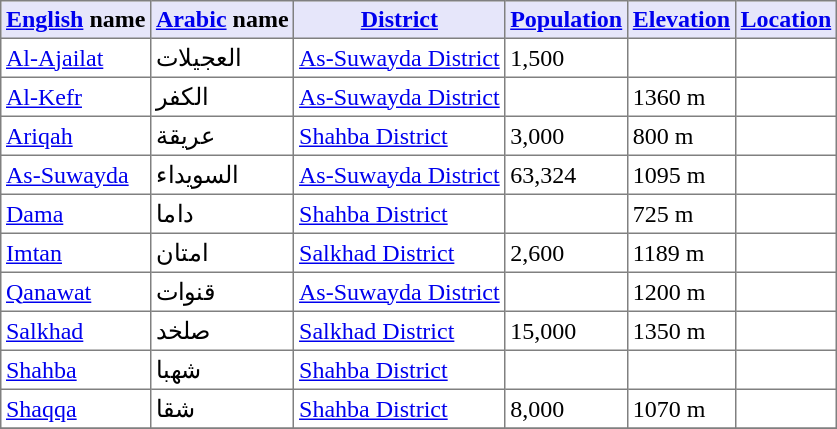<table class="toccolours sortable" border="1" cellpadding="3" style="border-collapse:collapse">
<tr bgcolor=#E6E6FA>
<th><a href='#'>English</a> name</th>
<th><a href='#'>Arabic</a> name</th>
<th><a href='#'>District</a></th>
<th><a href='#'>Population</a></th>
<th><a href='#'>Elevation</a></th>
<th><a href='#'>Location</a></th>
</tr>
<tr>
<td><a href='#'>Al-Ajailat</a></td>
<td>العجيلات</td>
<td><a href='#'>As-Suwayda District</a></td>
<td>1,500</td>
<td></td>
<td></td>
</tr>
<tr>
<td><a href='#'>Al-Kefr</a></td>
<td>الكفر</td>
<td><a href='#'>As-Suwayda District</a></td>
<td></td>
<td>1360 m</td>
<td></td>
</tr>
<tr>
<td><a href='#'>Ariqah</a></td>
<td>عريقة</td>
<td><a href='#'>Shahba District</a></td>
<td>3,000</td>
<td>800 m</td>
<td></td>
</tr>
<tr>
<td><a href='#'>As-Suwayda</a></td>
<td>السويداء</td>
<td><a href='#'>As-Suwayda District</a></td>
<td>63,324</td>
<td>1095 m</td>
<td></td>
</tr>
<tr>
<td><a href='#'>Dama</a></td>
<td>داما</td>
<td><a href='#'>Shahba District</a></td>
<td></td>
<td>725 m</td>
<td></td>
</tr>
<tr>
<td><a href='#'>Imtan</a></td>
<td>امتان</td>
<td><a href='#'>Salkhad District</a></td>
<td>2,600</td>
<td>1189 m</td>
<td></td>
</tr>
<tr>
<td><a href='#'>Qanawat</a></td>
<td>قنوات</td>
<td><a href='#'>As-Suwayda District</a></td>
<td></td>
<td>1200 m</td>
<td></td>
</tr>
<tr>
<td><a href='#'>Salkhad</a></td>
<td>صلخد</td>
<td><a href='#'>Salkhad District</a></td>
<td>15,000</td>
<td>1350 m</td>
<td></td>
</tr>
<tr>
<td><a href='#'>Shahba</a></td>
<td>شهبا</td>
<td><a href='#'>Shahba District</a></td>
<td></td>
<td></td>
<td></td>
</tr>
<tr>
<td><a href='#'>Shaqqa</a></td>
<td>شقا</td>
<td><a href='#'>Shahba District</a></td>
<td>8,000</td>
<td>1070 m</td>
<td></td>
</tr>
<tr>
</tr>
</table>
